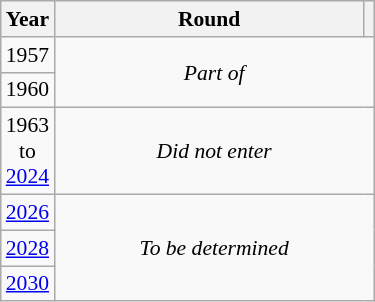<table class="wikitable" style="text-align: center; font-size:90%">
<tr>
<th>Year</th>
<th style="width:200px">Round</th>
<th></th>
</tr>
<tr>
<td>1957</td>
<td colspan="2" rowspan="2"><em>Part of </em></td>
</tr>
<tr>
<td>1960</td>
</tr>
<tr>
<td>1963<br>to<br><a href='#'>2024</a></td>
<td colspan="2"><em>Did not enter</em></td>
</tr>
<tr>
<td><a href='#'>2026</a></td>
<td colspan="2" rowspan="3"><em>To be determined</em></td>
</tr>
<tr>
<td><a href='#'>2028</a></td>
</tr>
<tr>
<td><a href='#'>2030</a></td>
</tr>
</table>
